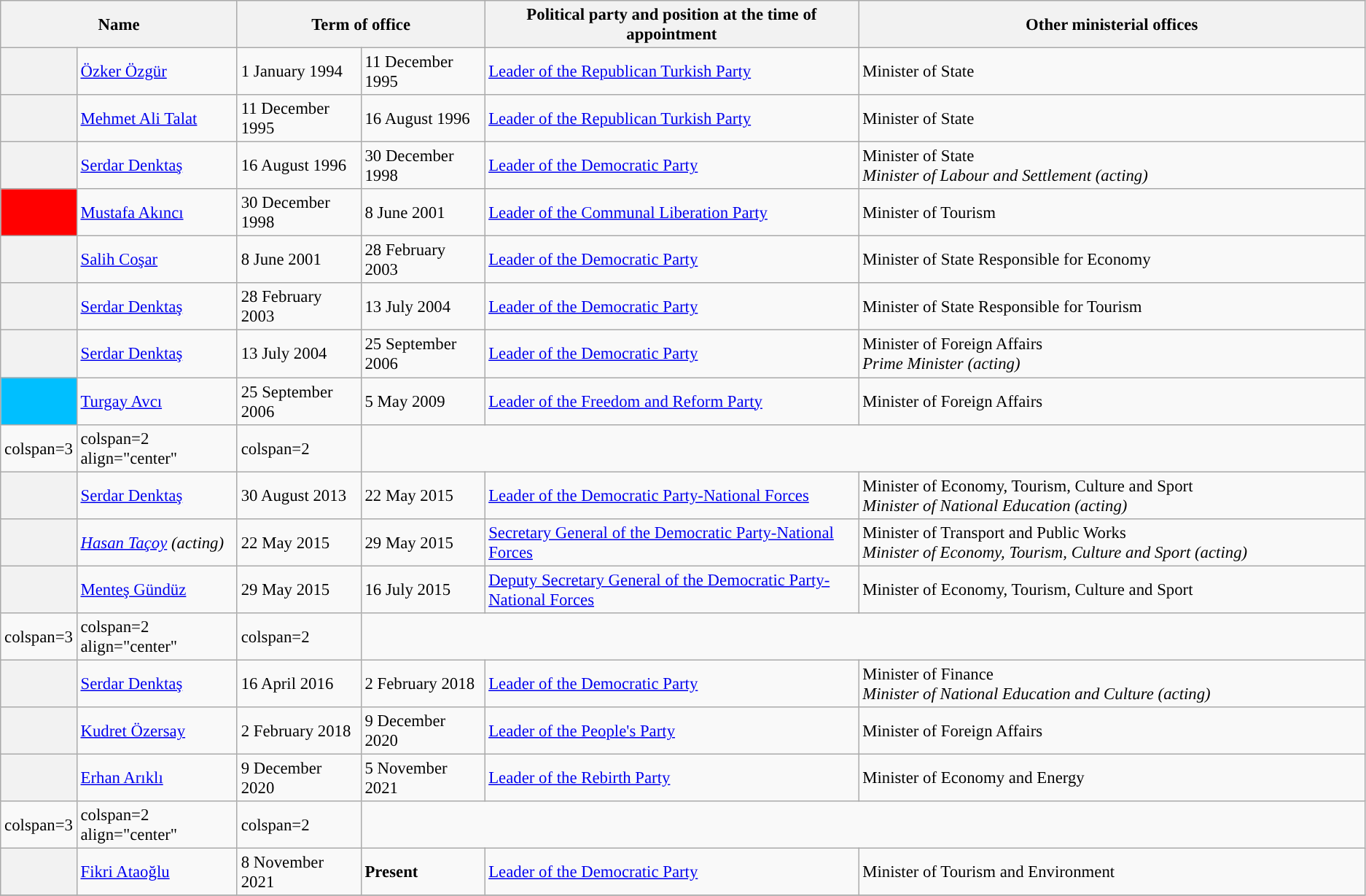<table class="wikitable" style="font-size:95%">
<tr>
<th colspan=2>Name</th>
<th colspan=2>Term of office</th>
<th>Political party and position at the time of appointment</th>
<th style="width:30em">Other ministerial offices</th>
</tr>
<tr>
<th style="background-color: "></th>
<td><a href='#'>Özker Özgür</a></td>
<td>1 January 1994</td>
<td>11 December 1995</td>
<td><a href='#'>Leader of the Republican Turkish Party</a></td>
<td>Minister of State</td>
</tr>
<tr>
<th style="background-color: "></th>
<td><a href='#'>Mehmet Ali Talat</a></td>
<td>11 December 1995</td>
<td>16 August 1996</td>
<td><a href='#'>Leader of the Republican Turkish Party</a></td>
<td>Minister of State</td>
</tr>
<tr>
<th style="background-color: "></th>
<td><a href='#'>Serdar Denktaş</a></td>
<td>16 August 1996</td>
<td>30 December 1998</td>
<td><a href='#'>Leader of the Democratic Party</a></td>
<td>Minister of State<br><em>Minister of Labour and Settlement (acting)</em></td>
</tr>
<tr>
<th style="background-color: red"></th>
<td><a href='#'>Mustafa Akıncı</a></td>
<td>30 December 1998</td>
<td>8 June 2001</td>
<td><a href='#'>Leader of the Communal Liberation Party</a></td>
<td>Minister of Tourism</td>
</tr>
<tr>
<th style="background-color: "></th>
<td><a href='#'>Salih Coşar</a></td>
<td>8 June 2001</td>
<td>28 February 2003</td>
<td><a href='#'>Leader of the Democratic Party</a></td>
<td>Minister of State Responsible for Economy</td>
</tr>
<tr>
<th style="background-color: "></th>
<td><a href='#'>Serdar Denktaş</a></td>
<td>28 February 2003</td>
<td>13 July 2004</td>
<td><a href='#'>Leader of the Democratic Party</a></td>
<td>Minister of State Responsible for Tourism</td>
</tr>
<tr>
<th style="background-color: "></th>
<td><a href='#'>Serdar Denktaş</a></td>
<td>13 July 2004</td>
<td>25 September 2006</td>
<td><a href='#'>Leader of the Democratic Party</a></td>
<td>Minister of Foreign Affairs<br><em>Prime Minister (acting)</em></td>
</tr>
<tr>
<th style="background-color: #00BFFF"></th>
<td><a href='#'>Turgay Avcı</a></td>
<td>25 September 2006</td>
<td>5 May 2009</td>
<td><a href='#'>Leader of the Freedom and Reform Party</a></td>
<td>Minister of Foreign Affairs</td>
</tr>
<tr>
<td>colspan=3 </td>
<td>colspan=2 align="center" </td>
<td>colspan=2 </td>
</tr>
<tr>
<th style="background-color: "></th>
<td><a href='#'>Serdar Denktaş</a></td>
<td>30 August 2013</td>
<td>22 May 2015</td>
<td><a href='#'>Leader of the Democratic Party-National Forces</a></td>
<td>Minister of Economy, Tourism, Culture and Sport<br><em>Minister of National Education (acting)</em></td>
</tr>
<tr>
<th style="background-color: "></th>
<td><em><a href='#'>Hasan Taçoy</a> (acting)</em></td>
<td>22 May 2015</td>
<td>29 May 2015</td>
<td><a href='#'>Secretary General of the Democratic Party-National Forces</a></td>
<td>Minister of Transport and Public Works<br><em>Minister of Economy, Tourism, Culture and Sport (acting)</em></td>
</tr>
<tr>
<th style="background-color: "></th>
<td><a href='#'>Menteş Gündüz</a></td>
<td>29 May 2015</td>
<td>16 July 2015</td>
<td><a href='#'>Deputy Secretary General of the Democratic Party-National Forces</a></td>
<td>Minister of Economy, Tourism, Culture and Sport</td>
</tr>
<tr>
<td>colspan=3 </td>
<td>colspan=2 align="center" </td>
<td>colspan=2 </td>
</tr>
<tr>
<th style="background-color: "></th>
<td><a href='#'>Serdar Denktaş</a></td>
<td>16 April 2016</td>
<td>2 February 2018</td>
<td><a href='#'>Leader of the Democratic Party</a></td>
<td>Minister of Finance<br><em>Minister of National Education and Culture (acting)</em></td>
</tr>
<tr>
<th style="background-color: "></th>
<td><a href='#'>Kudret Özersay</a></td>
<td>2 February 2018</td>
<td>9 December 2020</td>
<td><a href='#'>Leader of the People's Party</a></td>
<td>Minister of Foreign Affairs</td>
</tr>
<tr>
<th style="background-color: "></th>
<td><a href='#'>Erhan Arıklı</a></td>
<td>9 December 2020</td>
<td>5 November 2021</td>
<td><a href='#'>Leader of the Rebirth Party</a></td>
<td>Minister of Economy and Energy</td>
</tr>
<tr>
<td>colspan=3 </td>
<td>colspan=2 align="center" </td>
<td>colspan=2 </td>
</tr>
<tr>
<th style="background-color: "></th>
<td><a href='#'>Fikri Ataoğlu</a></td>
<td>8 November 2021</td>
<td><strong>Present</strong></td>
<td><a href='#'>Leader of the Democratic Party</a></td>
<td>Minister of Tourism and Environment</td>
</tr>
<tr>
</tr>
</table>
